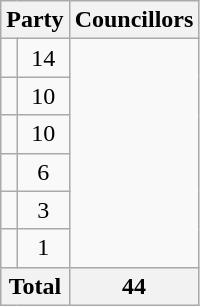<table class="wikitable">
<tr>
<th colspan=2>Party</th>
<th>Councillors</th>
</tr>
<tr>
<td></td>
<td align=center>14</td>
</tr>
<tr>
<td></td>
<td align=center>10</td>
</tr>
<tr>
<td></td>
<td align=center>10</td>
</tr>
<tr>
<td></td>
<td align=center>6</td>
</tr>
<tr>
<td></td>
<td align=center>3</td>
</tr>
<tr>
<td></td>
<td align=center>1</td>
</tr>
<tr>
<th colspan=2>Total</th>
<th align=center>44</th>
</tr>
</table>
